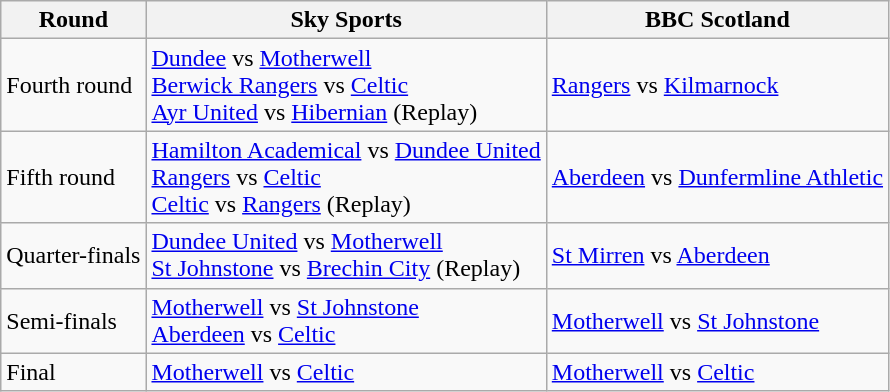<table class="wikitable">
<tr>
<th>Round</th>
<th>Sky Sports</th>
<th>BBC Scotland</th>
</tr>
<tr>
<td>Fourth round</td>
<td><a href='#'>Dundee</a> vs <a href='#'>Motherwell</a> <br> <a href='#'>Berwick Rangers</a> vs <a href='#'>Celtic</a> <br> <a href='#'>Ayr United</a> vs <a href='#'>Hibernian</a> (Replay) <br></td>
<td><a href='#'>Rangers</a> vs <a href='#'>Kilmarnock</a></td>
</tr>
<tr>
<td>Fifth round</td>
<td><a href='#'>Hamilton Academical</a> vs <a href='#'>Dundee United</a> <br> <a href='#'>Rangers</a> vs <a href='#'>Celtic</a> <br> <a href='#'>Celtic</a> vs <a href='#'>Rangers</a> (Replay)</td>
<td><a href='#'>Aberdeen</a> vs <a href='#'>Dunfermline Athletic</a></td>
</tr>
<tr>
<td>Quarter-finals</td>
<td><a href='#'>Dundee United</a> vs <a href='#'>Motherwell</a>  <br> <a href='#'>St Johnstone</a> vs <a href='#'>Brechin City</a> (Replay)</td>
<td><a href='#'>St Mirren</a> vs <a href='#'>Aberdeen</a></td>
</tr>
<tr>
<td>Semi-finals</td>
<td><a href='#'>Motherwell</a> vs <a href='#'>St Johnstone</a> <br> <a href='#'>Aberdeen</a> vs <a href='#'>Celtic</a></td>
<td><a href='#'>Motherwell</a> vs <a href='#'>St Johnstone</a></td>
</tr>
<tr>
<td>Final</td>
<td><a href='#'>Motherwell</a> vs <a href='#'>Celtic</a></td>
<td><a href='#'>Motherwell</a> vs <a href='#'>Celtic</a></td>
</tr>
</table>
